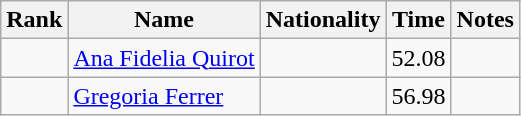<table class="wikitable sortable" style="text-align:center">
<tr>
<th>Rank</th>
<th>Name</th>
<th>Nationality</th>
<th>Time</th>
<th>Notes</th>
</tr>
<tr>
<td align=center></td>
<td align=left><a href='#'>Ana Fidelia Quirot</a></td>
<td align=left></td>
<td>52.08</td>
<td></td>
</tr>
<tr>
<td align=center></td>
<td align=left><a href='#'>Gregoria Ferrer</a></td>
<td align=left></td>
<td>56.98</td>
<td></td>
</tr>
</table>
